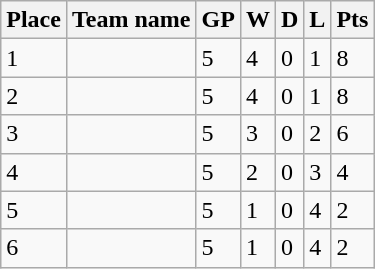<table class="wikitable">
<tr>
<th>Place</th>
<th>Team name</th>
<th>GP</th>
<th>W</th>
<th>D</th>
<th>L</th>
<th>Pts</th>
</tr>
<tr>
<td>1</td>
<td></td>
<td>5</td>
<td>4</td>
<td>0</td>
<td>1</td>
<td>8</td>
</tr>
<tr>
<td>2</td>
<td></td>
<td>5</td>
<td>4</td>
<td>0</td>
<td>1</td>
<td>8</td>
</tr>
<tr>
<td>3</td>
<td></td>
<td>5</td>
<td>3</td>
<td>0</td>
<td>2</td>
<td>6</td>
</tr>
<tr>
<td>4</td>
<td></td>
<td>5</td>
<td>2</td>
<td>0</td>
<td>3</td>
<td>4</td>
</tr>
<tr>
<td>5</td>
<td></td>
<td>5</td>
<td>1</td>
<td>0</td>
<td>4</td>
<td>2</td>
</tr>
<tr>
<td>6</td>
<td></td>
<td>5</td>
<td>1</td>
<td>0</td>
<td>4</td>
<td>2</td>
</tr>
</table>
